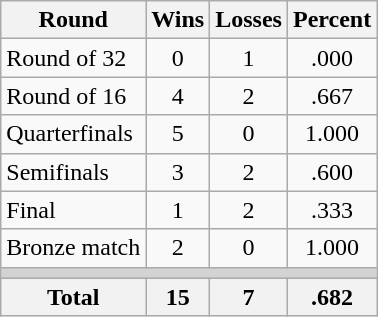<table class=wikitable>
<tr>
<th>Round</th>
<th>Wins</th>
<th>Losses</th>
<th>Percent</th>
</tr>
<tr align=center>
<td align=left>Round of 32</td>
<td>0</td>
<td>1</td>
<td>.000</td>
</tr>
<tr align=center>
<td align=left>Round of 16</td>
<td>4</td>
<td>2</td>
<td>.667</td>
</tr>
<tr align=center>
<td align=left>Quarterfinals</td>
<td>5</td>
<td>0</td>
<td>1.000</td>
</tr>
<tr align=center>
<td align=left>Semifinals</td>
<td>3</td>
<td>2</td>
<td>.600</td>
</tr>
<tr align=center>
<td align=left>Final</td>
<td>1</td>
<td>2</td>
<td>.333</td>
</tr>
<tr align=center>
<td align=left>Bronze match</td>
<td>2</td>
<td>0</td>
<td>1.000</td>
</tr>
<tr>
<td colspan=4 bgcolor=lightgray></td>
</tr>
<tr>
<th>Total</th>
<th>15</th>
<th>7</th>
<th>.682</th>
</tr>
</table>
